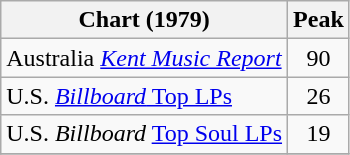<table class="wikitable">
<tr>
<th>Chart (1979)</th>
<th>Peak<br></th>
</tr>
<tr>
<td>Australia <em><a href='#'>Kent Music Report</a></em> </td>
<td style="text-align:center;">90</td>
</tr>
<tr>
<td>U.S. <a href='#'><em>Billboard</em> Top LPs</a></td>
<td align="center">26</td>
</tr>
<tr>
<td>U.S. <em>Billboard</em> <a href='#'>Top Soul LPs</a></td>
<td align="center">19</td>
</tr>
<tr>
</tr>
</table>
